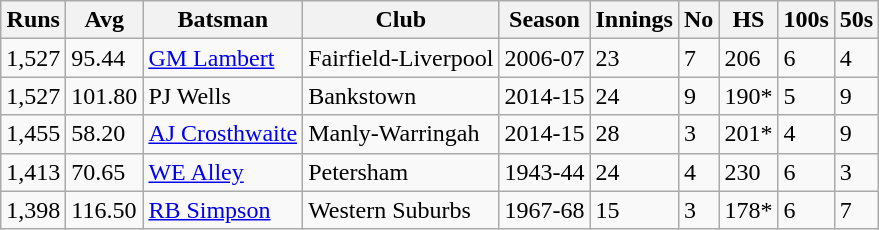<table class="wikitable">
<tr>
<th>Runs</th>
<th>Avg</th>
<th>Batsman</th>
<th>Club</th>
<th>Season</th>
<th>Innings</th>
<th>No</th>
<th>HS</th>
<th>100s</th>
<th>50s</th>
</tr>
<tr>
<td>1,527</td>
<td>95.44</td>
<td><a href='#'>GM Lambert</a></td>
<td>Fairfield-Liverpool</td>
<td>2006-07</td>
<td>23</td>
<td>7</td>
<td>206</td>
<td>6</td>
<td>4</td>
</tr>
<tr>
<td>1,527</td>
<td>101.80</td>
<td>PJ Wells</td>
<td>Bankstown</td>
<td>2014-15</td>
<td>24</td>
<td>9</td>
<td>190*</td>
<td>5</td>
<td>9</td>
</tr>
<tr>
<td>1,455</td>
<td>58.20</td>
<td><a href='#'>AJ Crosthwaite</a></td>
<td>Manly-Warringah</td>
<td>2014-15</td>
<td>28</td>
<td>3</td>
<td>201*</td>
<td>4</td>
<td>9</td>
</tr>
<tr>
<td>1,413</td>
<td>70.65</td>
<td><a href='#'>WE Alley</a></td>
<td>Petersham</td>
<td>1943-44</td>
<td>24</td>
<td>4</td>
<td>230</td>
<td>6</td>
<td>3</td>
</tr>
<tr>
<td>1,398</td>
<td>116.50</td>
<td><a href='#'>RB Simpson</a></td>
<td>Western Suburbs</td>
<td>1967-68</td>
<td>15</td>
<td>3</td>
<td>178*</td>
<td>6</td>
<td>7</td>
</tr>
</table>
